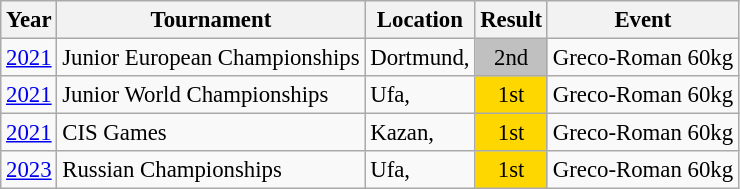<table class="wikitable" style="font-size:95%;">
<tr>
<th>Year</th>
<th>Tournament</th>
<th>Location</th>
<th>Result</th>
<th>Event</th>
</tr>
<tr>
<td><a href='#'>2021</a></td>
<td>Junior European Championships</td>
<td>Dortmund, </td>
<td align="center" bgcolor="silver">2nd</td>
<td>Greco-Roman 60kg</td>
</tr>
<tr>
<td><a href='#'>2021</a></td>
<td>Junior World Championships</td>
<td>Ufa, </td>
<td align="center" bgcolor="gold">1st</td>
<td>Greco-Roman 60kg</td>
</tr>
<tr>
<td><a href='#'>2021</a></td>
<td>CIS Games</td>
<td>Kazan, </td>
<td align="center" bgcolor="gold">1st</td>
<td>Greco-Roman 60kg</td>
</tr>
<tr>
<td><a href='#'>2023</a></td>
<td>Russian Championships</td>
<td>Ufa, </td>
<td align="center" bgcolor="gold">1st</td>
<td>Greco-Roman 60kg</td>
</tr>
</table>
